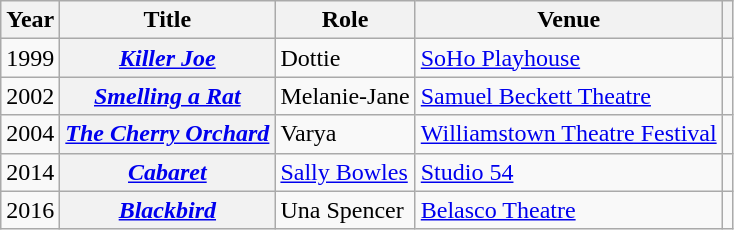<table class="wikitable plainrowheaders sortable" style="margin-right: 0;">
<tr>
<th scope="col">Year</th>
<th scope="col">Title</th>
<th scope="col">Role</th>
<th scope="col">Venue</th>
<th scope="col" class="unsortable"></th>
</tr>
<tr>
<td>1999</td>
<th scope="row"><em><a href='#'>Killer Joe</a></em></th>
<td>Dottie</td>
<td><a href='#'>SoHo Playhouse</a></td>
<td align=center></td>
</tr>
<tr>
<td>2002</td>
<th scope="row"><em><a href='#'>Smelling a Rat</a></em></th>
<td>Melanie-Jane</td>
<td><a href='#'>Samuel Beckett Theatre</a></td>
<td align=center></td>
</tr>
<tr>
<td>2004</td>
<th scope="row"><em><a href='#'>The Cherry Orchard</a></em></th>
<td>Varya</td>
<td><a href='#'>Williamstown Theatre Festival</a></td>
<td align=center></td>
</tr>
<tr>
<td>2014</td>
<th scope="row"><em><a href='#'>Cabaret</a></em></th>
<td><a href='#'>Sally Bowles</a></td>
<td><a href='#'>Studio 54</a></td>
<td align=center></td>
</tr>
<tr>
<td>2016</td>
<th scope="row"><em><a href='#'>Blackbird</a></em></th>
<td>Una Spencer</td>
<td><a href='#'>Belasco Theatre</a></td>
<td align=center></td>
</tr>
</table>
